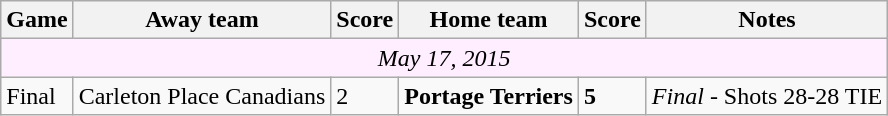<table class="wikitable">
<tr>
<th>Game</th>
<th>Away team</th>
<th>Score</th>
<th>Home team</th>
<th>Score</th>
<th>Notes</th>
</tr>
<tr style="text-align:center; background:#fef;">
<td colspan="11"><em>May 17, 2015</em></td>
</tr>
<tr>
<td>Final</td>
<td>Carleton Place Canadians</td>
<td>2</td>
<td><strong>Portage Terriers</strong></td>
<td><strong>5</strong></td>
<td><em>Final</em> - Shots 28-28 TIE</td>
</tr>
</table>
